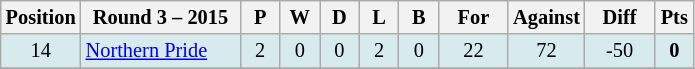<table class="wikitable" style="text-align:center; font-size:85%;">
<tr>
<th width=40 abbr="Position">Position</th>
<th width=100>Round 3 – 2015</th>
<th width=20 abbr="Played">P</th>
<th width=20 abbr="Won">W</th>
<th width=20 abbr="Drawn">D</th>
<th width=20 abbr="Lost">L</th>
<th width=20 abbr="Bye">B</th>
<th width=40 abbr="Points for">For</th>
<th width=40 abbr="Points against">Against</th>
<th width=40 abbr="Points difference">Diff</th>
<th width=20 abbr="Points">Pts</th>
</tr>
<tr style="background: #d7ebed;">
<td>14</td>
<td style="text-align:left;"> <a href='#'>Northern Pride</a></td>
<td>2</td>
<td>0</td>
<td>0</td>
<td>2</td>
<td>0</td>
<td>22</td>
<td>72</td>
<td>-50</td>
<td><strong>0</strong></td>
</tr>
<tr>
</tr>
</table>
